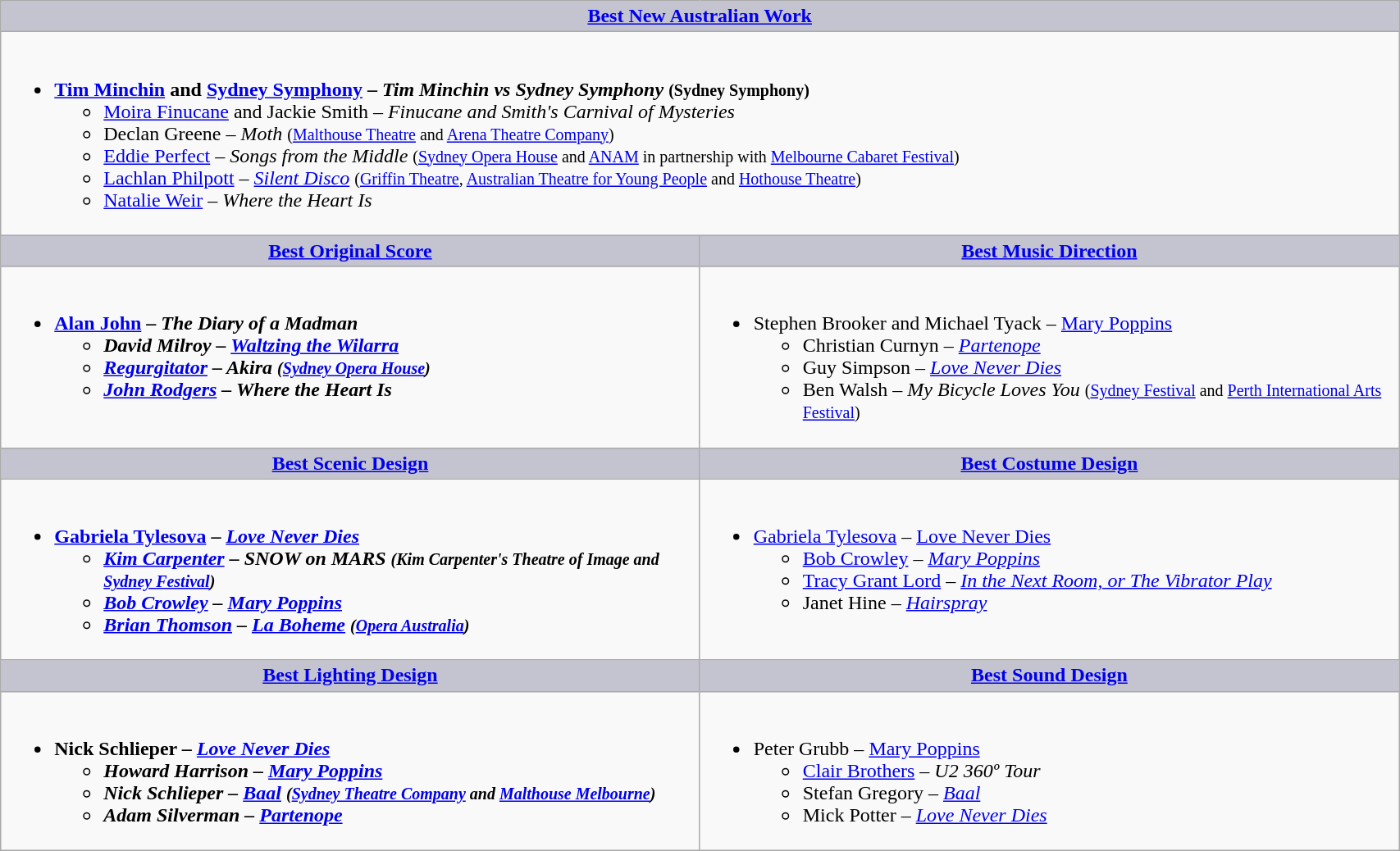<table class="wikitable" style="width:90%;" cellpadding="5">
<tr>
<th colspan=2 style="background:#C4C3D0;width:50%"><a href='#'>Best New Australian Work</a></th>
</tr>
<tr>
<td colspan="2" style="vertical-align:top;"><br><ul><li><strong><a href='#'>Tim Minchin</a> and <a href='#'>Sydney Symphony</a> – <em>Tim Minchin vs Sydney Symphony</em> <small>(Sydney Symphony)</small></strong><ul><li><a href='#'>Moira Finucane</a> and Jackie Smith – <em>Finucane and Smith's Carnival of Mysteries</em></li><li>Declan Greene – <em>Moth</em> <small>(<a href='#'>Malthouse Theatre</a> and <a href='#'>Arena Theatre Company</a>)</small></li><li><a href='#'>Eddie Perfect</a> – <em>Songs from the Middle</em> <small>(<a href='#'>Sydney Opera House</a> and <a href='#'>ANAM</a> in partnership with <a href='#'>Melbourne Cabaret Festival</a>)</small></li><li><a href='#'>Lachlan Philpott</a> – <em><a href='#'>Silent Disco</a></em> <small>(<a href='#'>Griffin Theatre</a>, <a href='#'>Australian Theatre for Young People</a> and <a href='#'>Hothouse Theatre</a>)</small></li><li><a href='#'>Natalie Weir</a> – <em>Where the Heart Is</em></li></ul></li></ul></td>
</tr>
<tr>
<th style="background:#C4C3D0;width:50%"><a href='#'>Best Original Score</a></th>
<th style="background:#C4C3D0;width:50%"><a href='#'>Best Music Direction</a></th>
</tr>
<tr>
<td valign="top"><br><ul><li><strong><a href='#'>Alan John</a> – <em>The Diary of a Madman<strong><em><ul><li>David Milroy – </em><a href='#'>Waltzing the Wilarra</a><em></li><li><a href='#'>Regurgitator</a> – </em>Akira<em> <small>(<a href='#'>Sydney Opera House</a>)</small></li><li><a href='#'>John Rodgers</a> – </em>Where the Heart Is<em></li></ul></li></ul></td>
<td valign="top"><br><ul><li></strong>Stephen Brooker and Michael Tyack – </em><a href='#'>Mary Poppins</a></em></strong><ul><li>Christian Curnyn – <em><a href='#'>Partenope</a></em></li><li>Guy Simpson – <em><a href='#'>Love Never Dies</a></em></li><li>Ben Walsh  – <em>My Bicycle Loves You</em> <small>(<a href='#'>Sydney Festival</a> and <a href='#'>Perth International Arts Festival</a>)</small></li></ul></li></ul></td>
</tr>
<tr>
<th style="background:#C4C3D0;width:50%"><a href='#'>Best Scenic Design</a></th>
<th style="background:#C4C3D0;width:50%"><a href='#'>Best Costume Design</a></th>
</tr>
<tr>
<td valign="top"><br><ul><li><strong><a href='#'>Gabriela Tylesova</a> – <em><a href='#'>Love Never Dies</a><strong><em><ul><li><a href='#'>Kim Carpenter</a> – </em>SNOW on MARS<em> <small>(Kim Carpenter's Theatre of Image and <a href='#'>Sydney Festival</a>)</small></li><li><a href='#'>Bob Crowley</a> – </em><a href='#'>Mary Poppins</a><em></li><li><a href='#'>Brian Thomson</a> – </em><a href='#'>La Boheme</a><em> <small>(<a href='#'>Opera Australia</a>)</small></li></ul></li></ul></td>
<td valign="top"><br><ul><li></strong><a href='#'>Gabriela Tylesova</a> – </em><a href='#'>Love Never Dies</a></em></strong><ul><li><a href='#'>Bob Crowley</a> – <em><a href='#'>Mary Poppins</a></em></li><li><a href='#'>Tracy Grant Lord</a> – <em><a href='#'>In the Next Room, or The Vibrator Play</a></em></li><li>Janet Hine – <em><a href='#'>Hairspray</a></em></li></ul></li></ul></td>
</tr>
<tr>
<th style="background:#C4C3D0;width:50%"><a href='#'>Best Lighting Design</a></th>
<th style="background:#C4C3D0;width:50%"><a href='#'>Best Sound Design</a></th>
</tr>
<tr>
<td valign="top"><br><ul><li><strong>Nick Schlieper – <em><a href='#'>Love Never Dies</a><strong><em><ul><li>Howard Harrison – </em><a href='#'>Mary Poppins</a><em></li><li>Nick Schlieper – </em><a href='#'>Baal</a><em> <small>(<a href='#'>Sydney Theatre Company</a> and <a href='#'>Malthouse Melbourne</a>)</small></li><li>Adam Silverman – </em><a href='#'>Partenope</a><em></li></ul></li></ul></td>
<td valign="top"><br><ul><li></strong>Peter Grubb – </em><a href='#'>Mary Poppins</a></em></strong><ul><li><a href='#'>Clair Brothers</a> – <em>U2 360º Tour</em></li><li>Stefan Gregory – <em><a href='#'>Baal</a></em></li><li>Mick Potter – <em><a href='#'>Love Never Dies</a></em></li></ul></li></ul></td>
</tr>
</table>
